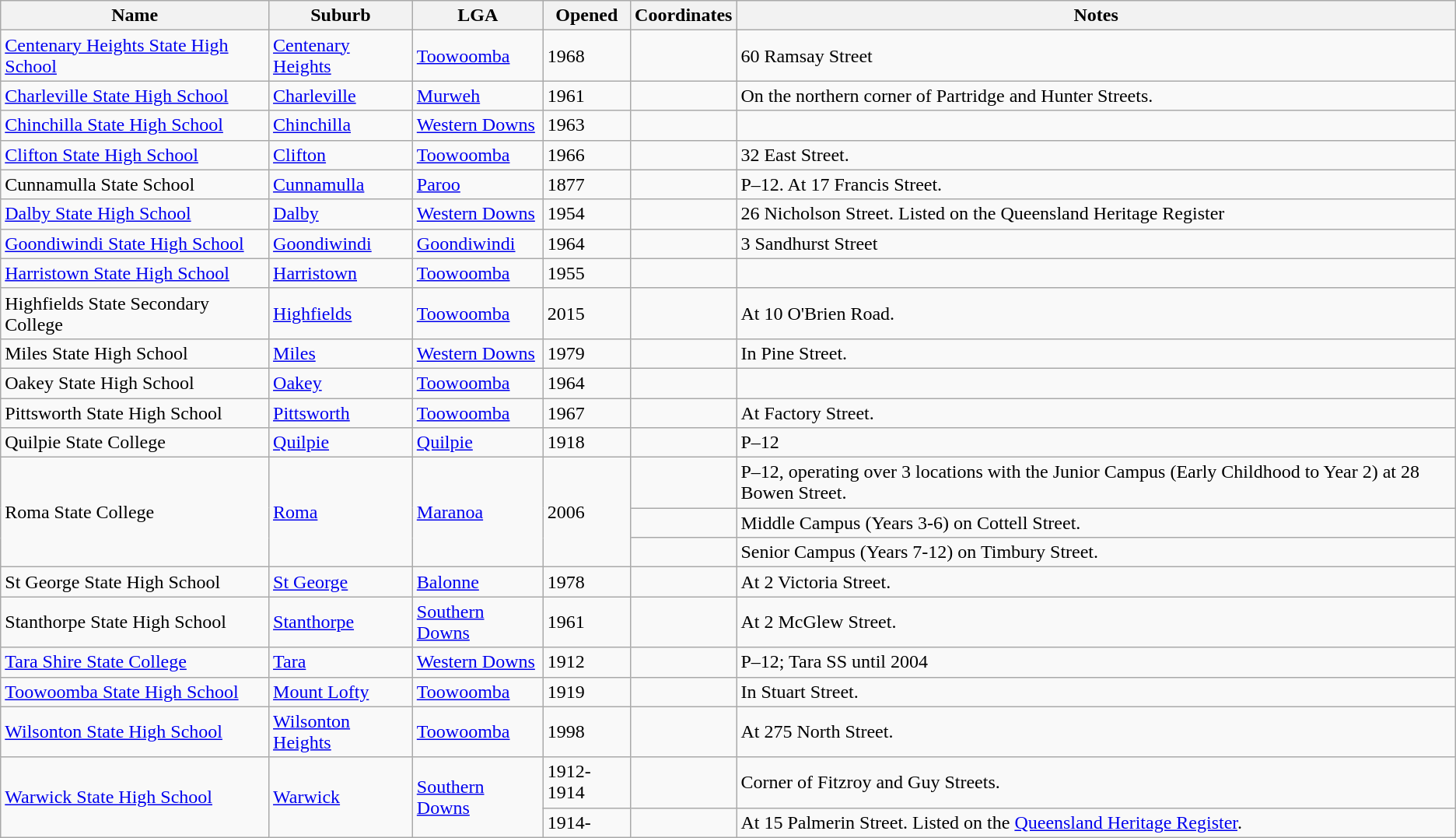<table class="wikitable sortable">
<tr>
<th>Name</th>
<th>Suburb</th>
<th>LGA</th>
<th>Opened</th>
<th>Coordinates</th>
<th>Notes</th>
</tr>
<tr>
<td><a href='#'>Centenary Heights State High School</a></td>
<td><a href='#'>Centenary Heights</a></td>
<td><a href='#'>Toowoomba</a></td>
<td>1968</td>
<td></td>
<td>60 Ramsay Street</td>
</tr>
<tr>
<td><a href='#'>Charleville State High School</a></td>
<td><a href='#'>Charleville</a></td>
<td><a href='#'>Murweh</a></td>
<td>1961</td>
<td></td>
<td>On the northern corner of Partridge and Hunter Streets.</td>
</tr>
<tr>
<td><a href='#'>Chinchilla State High School</a></td>
<td><a href='#'>Chinchilla</a></td>
<td><a href='#'>Western Downs</a></td>
<td>1963</td>
<td></td>
<td></td>
</tr>
<tr>
<td><a href='#'>Clifton State High School</a></td>
<td><a href='#'>Clifton</a></td>
<td><a href='#'>Toowoomba</a></td>
<td>1966</td>
<td></td>
<td>32 East Street.</td>
</tr>
<tr>
<td>Cunnamulla State School</td>
<td><a href='#'>Cunnamulla</a></td>
<td><a href='#'>Paroo</a></td>
<td>1877</td>
<td></td>
<td>P–12. At 17 Francis Street.</td>
</tr>
<tr>
<td><a href='#'>Dalby State High School</a></td>
<td><a href='#'>Dalby</a></td>
<td><a href='#'>Western Downs</a></td>
<td>1954</td>
<td></td>
<td>26 Nicholson Street. Listed on the Queensland Heritage Register</td>
</tr>
<tr>
<td><a href='#'>Goondiwindi State High School</a></td>
<td><a href='#'>Goondiwindi</a></td>
<td><a href='#'>Goondiwindi</a></td>
<td>1964</td>
<td></td>
<td>3 Sandhurst Street</td>
</tr>
<tr>
<td><a href='#'>Harristown State High School</a></td>
<td><a href='#'>Harristown</a></td>
<td><a href='#'>Toowoomba</a></td>
<td>1955</td>
<td></td>
<td></td>
</tr>
<tr>
<td>Highfields State Secondary College</td>
<td><a href='#'>Highfields</a></td>
<td><a href='#'>Toowoomba</a></td>
<td>2015</td>
<td></td>
<td>At 10 O'Brien Road.</td>
</tr>
<tr>
<td>Miles State High School</td>
<td><a href='#'>Miles</a></td>
<td><a href='#'>Western Downs</a></td>
<td>1979</td>
<td></td>
<td>In Pine Street.</td>
</tr>
<tr>
<td>Oakey State High School</td>
<td><a href='#'>Oakey</a></td>
<td><a href='#'>Toowoomba</a></td>
<td>1964</td>
<td></td>
<td></td>
</tr>
<tr>
<td>Pittsworth State High School</td>
<td><a href='#'>Pittsworth</a></td>
<td><a href='#'>Toowoomba</a></td>
<td>1967</td>
<td></td>
<td>At Factory Street.</td>
</tr>
<tr>
<td>Quilpie State College</td>
<td><a href='#'>Quilpie</a></td>
<td><a href='#'>Quilpie</a></td>
<td>1918</td>
<td></td>
<td>P–12</td>
</tr>
<tr>
<td rowspan="3">Roma State College</td>
<td rowspan="3"><a href='#'>Roma</a></td>
<td rowspan="3"><a href='#'>Maranoa</a></td>
<td rowspan="3">2006</td>
<td></td>
<td>P–12, operating over 3 locations with the Junior Campus (Early Childhood to Year 2) at 28 Bowen Street.</td>
</tr>
<tr>
<td></td>
<td>Middle Campus (Years 3-6) on Cottell Street.</td>
</tr>
<tr>
<td></td>
<td>Senior Campus (Years 7-12) on Timbury Street.</td>
</tr>
<tr>
<td>St George State High School</td>
<td><a href='#'>St George</a></td>
<td><a href='#'>Balonne</a></td>
<td>1978</td>
<td></td>
<td>At 2 Victoria Street.</td>
</tr>
<tr>
<td>Stanthorpe State High School</td>
<td><a href='#'>Stanthorpe</a></td>
<td><a href='#'>Southern Downs</a></td>
<td>1961</td>
<td></td>
<td>At 2 McGlew Street.</td>
</tr>
<tr>
<td><a href='#'>Tara Shire State College</a></td>
<td><a href='#'>Tara</a></td>
<td><a href='#'>Western Downs</a></td>
<td>1912</td>
<td></td>
<td>P–12; Tara SS until 2004</td>
</tr>
<tr>
<td><a href='#'>Toowoomba State High School</a></td>
<td><a href='#'>Mount Lofty</a></td>
<td><a href='#'>Toowoomba</a></td>
<td>1919</td>
<td></td>
<td>In Stuart Street.</td>
</tr>
<tr>
<td><a href='#'>Wilsonton State High School</a></td>
<td><a href='#'>Wilsonton Heights</a></td>
<td><a href='#'>Toowoomba</a></td>
<td>1998</td>
<td></td>
<td>At 275 North Street.</td>
</tr>
<tr>
<td rowspan="2"><a href='#'>Warwick State High School</a></td>
<td rowspan="2"><a href='#'>Warwick</a></td>
<td rowspan="2"><a href='#'>Southern Downs</a></td>
<td>1912-1914</td>
<td></td>
<td>Corner of Fitzroy and Guy Streets.</td>
</tr>
<tr>
<td>1914-</td>
<td></td>
<td>At 15 Palmerin Street. Listed on the <a href='#'>Queensland Heritage Register</a>.</td>
</tr>
</table>
